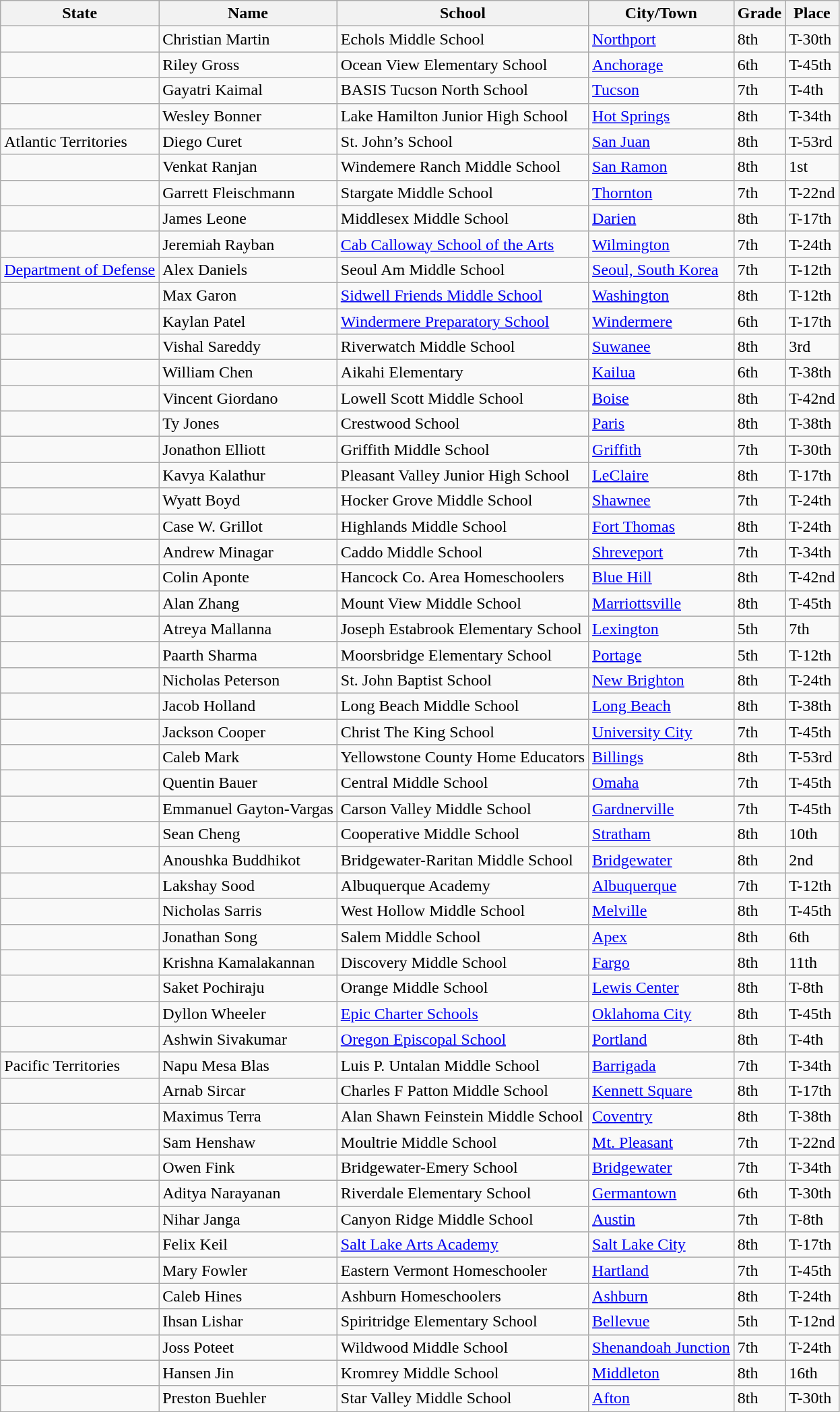<table class="wikitable sortable">
<tr>
<th scope="col"><strong>State</strong></th>
<th scope="col"><strong>Name</strong></th>
<th scope="col"><strong>School</strong></th>
<th scope="col"><strong>City/Town</strong></th>
<th scope="col"><strong>Grade</strong></th>
<th scope="col"><strong>Place</strong></th>
</tr>
<tr>
<td></td>
<td>Christian Martin</td>
<td>Echols Middle School</td>
<td><a href='#'>Northport</a></td>
<td>8th</td>
<td>T-30th</td>
</tr>
<tr>
<td></td>
<td>Riley Gross</td>
<td>Ocean View Elementary School</td>
<td><a href='#'>Anchorage</a></td>
<td>6th</td>
<td>T-45th</td>
</tr>
<tr>
<td></td>
<td>Gayatri Kaimal</td>
<td>BASIS Tucson North School</td>
<td><a href='#'>Tucson</a></td>
<td>7th</td>
<td>T-4th</td>
</tr>
<tr>
<td></td>
<td>Wesley Bonner</td>
<td>Lake Hamilton Junior High School</td>
<td><a href='#'>Hot Springs</a></td>
<td>8th</td>
<td>T-34th</td>
</tr>
<tr>
<td>  Atlantic Territories</td>
<td>Diego Curet</td>
<td>St. John’s School</td>
<td><a href='#'>San Juan</a></td>
<td>8th</td>
<td>T-53rd</td>
</tr>
<tr>
<td></td>
<td>Venkat Ranjan</td>
<td>Windemere Ranch Middle School</td>
<td><a href='#'>San Ramon</a></td>
<td>8th</td>
<td>1st</td>
</tr>
<tr>
<td></td>
<td>Garrett Fleischmann</td>
<td>Stargate Middle School</td>
<td><a href='#'>Thornton</a></td>
<td>7th</td>
<td>T-22nd</td>
</tr>
<tr>
<td></td>
<td>James Leone</td>
<td>Middlesex Middle School</td>
<td><a href='#'>Darien</a></td>
<td>8th</td>
<td>T-17th</td>
</tr>
<tr>
<td></td>
<td>Jeremiah Rayban</td>
<td><a href='#'>Cab Calloway School of the Arts</a></td>
<td><a href='#'>Wilmington</a></td>
<td>7th</td>
<td>T-24th</td>
</tr>
<tr>
<td> <a href='#'>Department of Defense</a></td>
<td>Alex Daniels</td>
<td>Seoul Am Middle School</td>
<td><a href='#'>Seoul, South Korea</a></td>
<td>7th</td>
<td>T-12th</td>
</tr>
<tr>
<td></td>
<td>Max Garon</td>
<td><a href='#'>Sidwell Friends Middle School</a></td>
<td><a href='#'>Washington</a></td>
<td>8th</td>
<td>T-12th</td>
</tr>
<tr>
<td></td>
<td>Kaylan Patel</td>
<td><a href='#'>Windermere Preparatory School</a></td>
<td><a href='#'>Windermere</a></td>
<td>6th</td>
<td>T-17th</td>
</tr>
<tr>
<td></td>
<td>Vishal Sareddy</td>
<td>Riverwatch Middle School</td>
<td><a href='#'>Suwanee</a></td>
<td>8th</td>
<td>3rd</td>
</tr>
<tr>
<td></td>
<td>William Chen</td>
<td>Aikahi Elementary</td>
<td><a href='#'>Kailua</a></td>
<td>6th</td>
<td>T-38th</td>
</tr>
<tr>
<td></td>
<td>Vincent Giordano</td>
<td>Lowell Scott Middle School</td>
<td><a href='#'>Boise</a></td>
<td>8th</td>
<td>T-42nd</td>
</tr>
<tr>
<td></td>
<td>Ty Jones</td>
<td>Crestwood School</td>
<td><a href='#'>Paris</a></td>
<td>8th</td>
<td>T-38th</td>
</tr>
<tr>
<td></td>
<td>Jonathon Elliott</td>
<td>Griffith Middle School</td>
<td><a href='#'>Griffith</a></td>
<td>7th</td>
<td>T-30th</td>
</tr>
<tr>
<td></td>
<td>Kavya Kalathur</td>
<td>Pleasant Valley Junior High School</td>
<td><a href='#'>LeClaire</a></td>
<td>8th</td>
<td>T-17th</td>
</tr>
<tr>
<td></td>
<td>Wyatt Boyd</td>
<td>Hocker Grove Middle School</td>
<td><a href='#'>Shawnee</a></td>
<td>7th</td>
<td>T-24th</td>
</tr>
<tr>
<td></td>
<td>Case W. Grillot</td>
<td>Highlands Middle School</td>
<td><a href='#'>Fort Thomas</a></td>
<td>8th</td>
<td>T-24th</td>
</tr>
<tr>
<td></td>
<td>Andrew Minagar</td>
<td>Caddo Middle School</td>
<td><a href='#'>Shreveport</a></td>
<td>7th</td>
<td>T-34th</td>
</tr>
<tr>
<td></td>
<td>Colin Aponte</td>
<td>Hancock Co. Area Homeschoolers</td>
<td><a href='#'>Blue Hill</a></td>
<td>8th</td>
<td>T-42nd</td>
</tr>
<tr>
<td></td>
<td>Alan Zhang</td>
<td>Mount View Middle School</td>
<td><a href='#'>Marriottsville</a></td>
<td>8th</td>
<td>T-45th</td>
</tr>
<tr>
<td></td>
<td>Atreya Mallanna</td>
<td>Joseph Estabrook Elementary School</td>
<td><a href='#'>Lexington</a></td>
<td>5th</td>
<td>7th</td>
</tr>
<tr>
<td></td>
<td>Paarth Sharma</td>
<td>Moorsbridge Elementary School</td>
<td><a href='#'>Portage</a></td>
<td>5th</td>
<td>T-12th</td>
</tr>
<tr>
<td></td>
<td>Nicholas Peterson</td>
<td>St. John Baptist School</td>
<td><a href='#'>New Brighton</a></td>
<td>8th</td>
<td>T-24th</td>
</tr>
<tr>
<td></td>
<td>Jacob Holland</td>
<td>Long Beach Middle School</td>
<td><a href='#'>Long Beach</a></td>
<td>8th</td>
<td>T-38th</td>
</tr>
<tr>
<td></td>
<td>Jackson Cooper</td>
<td>Christ The King School</td>
<td><a href='#'>University City</a></td>
<td>7th</td>
<td>T-45th</td>
</tr>
<tr>
<td></td>
<td>Caleb Mark</td>
<td>Yellowstone County Home Educators</td>
<td><a href='#'>Billings</a></td>
<td>8th</td>
<td>T-53rd</td>
</tr>
<tr>
<td></td>
<td>Quentin Bauer</td>
<td>Central Middle School</td>
<td><a href='#'>Omaha</a></td>
<td>7th</td>
<td>T-45th</td>
</tr>
<tr>
<td></td>
<td>Emmanuel Gayton-Vargas</td>
<td>Carson Valley Middle School</td>
<td><a href='#'>Gardnerville</a></td>
<td>7th</td>
<td>T-45th</td>
</tr>
<tr>
<td></td>
<td>Sean Cheng</td>
<td>Cooperative Middle School</td>
<td><a href='#'>Stratham</a></td>
<td>8th</td>
<td>10th</td>
</tr>
<tr>
<td></td>
<td>Anoushka Buddhikot</td>
<td>Bridgewater-Raritan Middle School</td>
<td><a href='#'>Bridgewater</a></td>
<td>8th</td>
<td>2nd</td>
</tr>
<tr>
<td></td>
<td>Lakshay Sood</td>
<td>Albuquerque Academy</td>
<td><a href='#'>Albuquerque</a></td>
<td>7th</td>
<td>T-12th</td>
</tr>
<tr>
<td></td>
<td>Nicholas Sarris</td>
<td>West Hollow Middle School</td>
<td><a href='#'>Melville</a></td>
<td>8th</td>
<td>T-45th</td>
</tr>
<tr>
<td></td>
<td>Jonathan Song</td>
<td>Salem Middle School</td>
<td><a href='#'>Apex</a></td>
<td>8th</td>
<td>6th</td>
</tr>
<tr>
<td></td>
<td>Krishna Kamalakannan</td>
<td>Discovery Middle School</td>
<td><a href='#'>Fargo</a></td>
<td>8th</td>
<td>11th</td>
</tr>
<tr>
<td></td>
<td>Saket Pochiraju</td>
<td>Orange Middle School</td>
<td><a href='#'>Lewis Center</a></td>
<td>8th</td>
<td>T-8th</td>
</tr>
<tr>
<td></td>
<td>Dyllon Wheeler</td>
<td><a href='#'>Epic Charter Schools</a></td>
<td><a href='#'>Oklahoma City</a></td>
<td>8th</td>
<td>T-45th</td>
</tr>
<tr>
<td></td>
<td>Ashwin Sivakumar</td>
<td><a href='#'>Oregon Episcopal School</a></td>
<td><a href='#'>Portland</a></td>
<td>8th</td>
<td>T-4th</td>
</tr>
<tr>
<td>   Pacific Territories</td>
<td>Napu Mesa Blas</td>
<td>Luis P. Untalan Middle School</td>
<td><a href='#'>Barrigada</a></td>
<td>7th</td>
<td>T-34th</td>
</tr>
<tr>
<td></td>
<td>Arnab Sircar</td>
<td>Charles F Patton Middle School</td>
<td><a href='#'>Kennett Square</a></td>
<td>8th</td>
<td>T-17th</td>
</tr>
<tr>
<td></td>
<td>Maximus Terra</td>
<td>Alan Shawn Feinstein Middle School</td>
<td><a href='#'>Coventry</a></td>
<td>8th</td>
<td>T-38th</td>
</tr>
<tr>
<td></td>
<td>Sam Henshaw</td>
<td>Moultrie Middle School</td>
<td><a href='#'>Mt. Pleasant</a></td>
<td>7th</td>
<td>T-22nd</td>
</tr>
<tr>
<td></td>
<td>Owen Fink</td>
<td>Bridgewater-Emery School</td>
<td><a href='#'>Bridgewater</a></td>
<td>7th</td>
<td>T-34th</td>
</tr>
<tr>
<td></td>
<td>Aditya Narayanan</td>
<td>Riverdale Elementary School</td>
<td><a href='#'>Germantown</a></td>
<td>6th</td>
<td>T-30th</td>
</tr>
<tr>
<td></td>
<td>Nihar Janga</td>
<td>Canyon Ridge Middle School</td>
<td><a href='#'>Austin</a></td>
<td>7th</td>
<td>T-8th</td>
</tr>
<tr>
<td></td>
<td>Felix Keil</td>
<td><a href='#'>Salt Lake Arts Academy</a></td>
<td><a href='#'>Salt Lake City</a></td>
<td>8th</td>
<td>T-17th</td>
</tr>
<tr>
<td></td>
<td>Mary Fowler</td>
<td>Eastern Vermont Homeschooler</td>
<td><a href='#'>Hartland</a></td>
<td>7th</td>
<td>T-45th</td>
</tr>
<tr>
<td></td>
<td>Caleb Hines</td>
<td>Ashburn Homeschoolers</td>
<td><a href='#'>Ashburn</a></td>
<td>8th</td>
<td>T-24th</td>
</tr>
<tr>
<td></td>
<td>Ihsan Lishar</td>
<td>Spiritridge Elementary School</td>
<td><a href='#'>Bellevue</a></td>
<td>5th</td>
<td>T-12nd</td>
</tr>
<tr>
<td></td>
<td>Joss Poteet</td>
<td>Wildwood Middle School</td>
<td><a href='#'>Shenandoah Junction</a></td>
<td>7th</td>
<td>T-24th</td>
</tr>
<tr>
<td></td>
<td>Hansen Jin</td>
<td>Kromrey Middle School</td>
<td><a href='#'>Middleton</a></td>
<td>8th</td>
<td>16th</td>
</tr>
<tr>
<td></td>
<td>Preston Buehler</td>
<td>Star Valley Middle School</td>
<td><a href='#'>Afton</a></td>
<td>8th</td>
<td>T-30th</td>
</tr>
</table>
